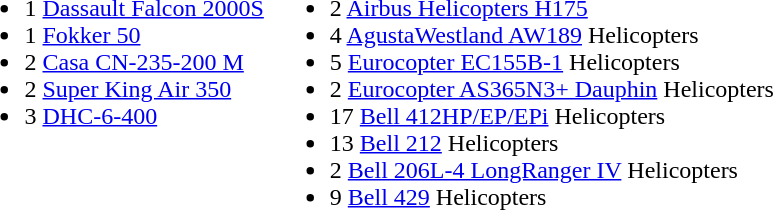<table>
<tr>
<td valign="top"><br><ul><li>1 <a href='#'>Dassault Falcon 2000S</a></li><li>1 <a href='#'>Fokker 50</a></li><li>2 <a href='#'>Casa CN-235-200 M</a></li><li>2 <a href='#'>Super King Air 350</a></li><li>3 <a href='#'>DHC-6-400</a></li></ul></td>
<td valign="top"><br><ul><li>2 <a href='#'>Airbus Helicopters H175</a></li><li>4 <a href='#'>AgustaWestland AW189</a> Helicopters </li><li>5 <a href='#'>Eurocopter EC155B-1</a> Helicopters</li><li>2 <a href='#'>Eurocopter AS365N3+ Dauphin</a> Helicopters</li><li>17 <a href='#'>Bell 412HP/EP/EPi</a> Helicopters</li><li>13 <a href='#'>Bell 212</a> Helicopters</li><li>2 <a href='#'>Bell 206L-4 LongRanger IV</a> Helicopters</li><li>9 <a href='#'>Bell 429</a> Helicopters</li></ul></td>
</tr>
</table>
